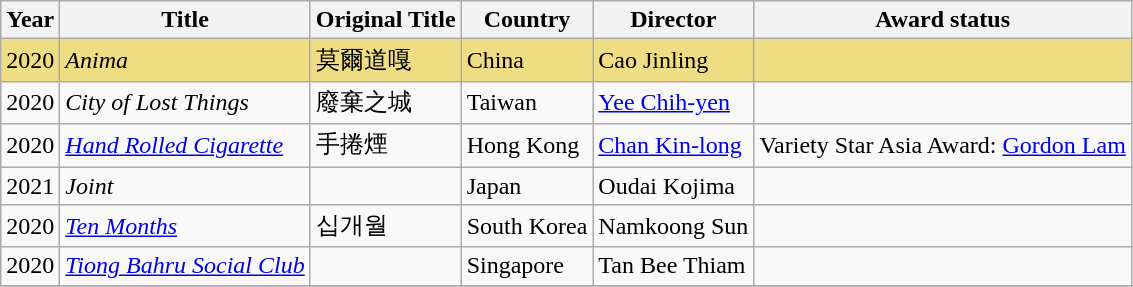<table class="wikitable">
<tr>
<th>Year</th>
<th>Title</th>
<th>Original Title</th>
<th>Country</th>
<th>Director</th>
<th>Award status</th>
</tr>
<tr style="background:#eedd82;">
<td>2020</td>
<td><em>Anima</em></td>
<td>莫爾道嘎</td>
<td>China</td>
<td>Cao Jinling</td>
<td></td>
</tr>
<tr>
<td>2020</td>
<td><em>City of Lost Things</em></td>
<td>廢棄之城</td>
<td>Taiwan</td>
<td><a href='#'>Yee Chih-yen</a></td>
<td></td>
</tr>
<tr>
<td>2020</td>
<td><em><a href='#'>Hand Rolled Cigarette</a></em></td>
<td>手捲煙</td>
<td>Hong Kong</td>
<td><a href='#'>Chan Kin-long</a></td>
<td>Variety Star Asia Award: <a href='#'>Gordon Lam</a></td>
</tr>
<tr>
<td>2021</td>
<td><em>Joint</em></td>
<td></td>
<td>Japan</td>
<td>Oudai Kojima</td>
<td></td>
</tr>
<tr>
<td>2020</td>
<td><em><a href='#'>Ten Months</a></em></td>
<td>십개월</td>
<td>South Korea</td>
<td>Namkoong Sun</td>
<td></td>
</tr>
<tr>
<td>2020</td>
<td><em><a href='#'>Tiong Bahru Social Club</a></em></td>
<td></td>
<td>Singapore</td>
<td>Tan Bee Thiam</td>
<td></td>
</tr>
<tr>
</tr>
</table>
